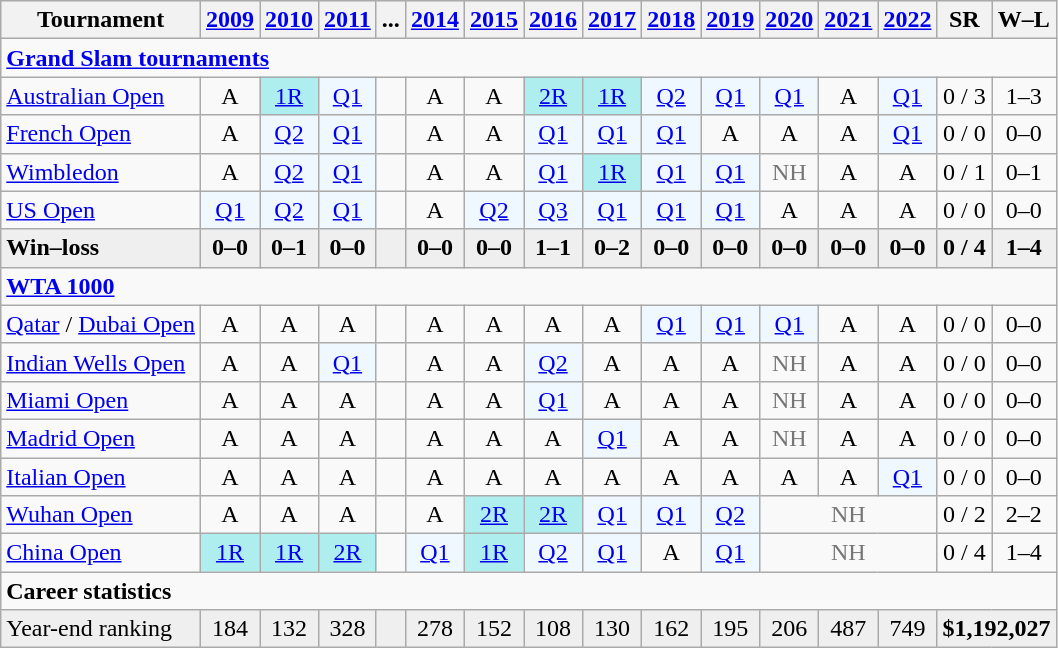<table class=wikitable style=text-align:center>
<tr style="background:#efefef;">
<th>Tournament</th>
<th><a href='#'>2009</a></th>
<th><a href='#'>2010</a></th>
<th><a href='#'>2011</a></th>
<th>...</th>
<th><a href='#'>2014</a></th>
<th><a href='#'>2015</a></th>
<th><a href='#'>2016</a></th>
<th><a href='#'>2017</a></th>
<th><a href='#'>2018</a></th>
<th><a href='#'>2019</a></th>
<th><a href='#'>2020</a></th>
<th><a href='#'>2021</a></th>
<th><a href='#'>2022</a></th>
<th>SR</th>
<th>W–L</th>
</tr>
<tr>
<td colspan="17" align="left"><strong><a href='#'>Grand Slam tournaments</a></strong></td>
</tr>
<tr>
<td style="text-align:left;"><a href='#'>Australian Open</a></td>
<td>A</td>
<td bgcolor="afeeee"><a href='#'>1R</a></td>
<td bgcolor=f0f8ff><a href='#'>Q1</a></td>
<td></td>
<td>A</td>
<td>A</td>
<td bgcolor="afeeee"><a href='#'>2R</a></td>
<td bgcolor="afeeee"><a href='#'>1R</a></td>
<td bgcolor=f0f8ff><a href='#'>Q2</a></td>
<td bgcolor=f0f8ff><a href='#'>Q1</a></td>
<td bgcolor=f0f8ff><a href='#'>Q1</a></td>
<td>A</td>
<td bgcolor=f0f8ff><a href='#'>Q1</a></td>
<td>0 / 3</td>
<td>1–3</td>
</tr>
<tr>
<td style="text-align:left;"><a href='#'>French Open</a></td>
<td>A</td>
<td bgcolor=f0f8ff><a href='#'>Q2</a></td>
<td bgcolor=f0f8ff><a href='#'>Q1</a></td>
<td></td>
<td>A</td>
<td>A</td>
<td bgcolor=f0f8ff><a href='#'>Q1</a></td>
<td bgcolor=f0f8ff><a href='#'>Q1</a></td>
<td bgcolor=f0f8ff><a href='#'>Q1</a></td>
<td>A</td>
<td>A</td>
<td>A</td>
<td bgcolor=f0f8ff><a href='#'>Q1</a></td>
<td>0 / 0</td>
<td>0–0</td>
</tr>
<tr>
<td style="text-align:left;"><a href='#'>Wimbledon</a></td>
<td>A</td>
<td bgcolor=f0f8ff><a href='#'>Q2</a></td>
<td bgcolor=f0f8ff><a href='#'>Q1</a></td>
<td></td>
<td>A</td>
<td>A</td>
<td bgcolor=f0f8ff><a href='#'>Q1</a></td>
<td bgcolor=afeeee><a href='#'>1R</a></td>
<td bgcolor=f0f8ff><a href='#'>Q1</a></td>
<td bgcolor=f0f8ff><a href='#'>Q1</a></td>
<td style="color:#767676;">NH</td>
<td>A</td>
<td>A</td>
<td>0 / 1</td>
<td>0–1</td>
</tr>
<tr>
<td style="text-align:left;"><a href='#'>US Open</a></td>
<td bgcolor=f0f8ff><a href='#'>Q1</a></td>
<td bgcolor=f0f8ff><a href='#'>Q2</a></td>
<td bgcolor=f0f8ff><a href='#'>Q1</a></td>
<td></td>
<td>A</td>
<td bgcolor=f0f8ff><a href='#'>Q2</a></td>
<td bgcolor=f0f8ff><a href='#'>Q3</a></td>
<td bgcolor=f0f8ff><a href='#'>Q1</a></td>
<td bgcolor=f0f8ff><a href='#'>Q1</a></td>
<td bgcolor=f0f8ff><a href='#'>Q1</a></td>
<td>A</td>
<td>A</td>
<td>A</td>
<td>0 / 0</td>
<td>0–0</td>
</tr>
<tr style="background:#efefef; font-weight:bold;">
<td align="left">Win–loss</td>
<td>0–0</td>
<td>0–1</td>
<td>0–0</td>
<td></td>
<td>0–0</td>
<td>0–0</td>
<td>1–1</td>
<td>0–2</td>
<td>0–0</td>
<td>0–0</td>
<td>0–0</td>
<td>0–0</td>
<td>0–0</td>
<td>0 / 4</td>
<td>1–4</td>
</tr>
<tr>
<td colspan="17" align="left"><strong><a href='#'>WTA 1000</a></strong></td>
</tr>
<tr>
<td align="left"><a href='#'>Qatar</a> / <a href='#'>Dubai Open</a></td>
<td>A</td>
<td>A</td>
<td>A</td>
<td></td>
<td>A</td>
<td>A</td>
<td>A</td>
<td>A</td>
<td bgcolor=f0f8ff><a href='#'>Q1</a></td>
<td bgcolor=f0f8ff><a href='#'>Q1</a></td>
<td bgcolor=f0f8ff><a href='#'>Q1</a></td>
<td>A</td>
<td>A</td>
<td>0 / 0</td>
<td>0–0</td>
</tr>
<tr>
<td align="left"><a href='#'>Indian Wells Open</a></td>
<td>A</td>
<td>A</td>
<td bgcolor=f0f8ff><a href='#'>Q1</a></td>
<td></td>
<td>A</td>
<td>A</td>
<td bgcolor=f0f8ff><a href='#'>Q2</a></td>
<td>A</td>
<td>A</td>
<td>A</td>
<td style="color:#767676;">NH</td>
<td>A</td>
<td>A</td>
<td>0 / 0</td>
<td>0–0</td>
</tr>
<tr>
<td align="left"><a href='#'>Miami Open</a></td>
<td>A</td>
<td>A</td>
<td>A</td>
<td></td>
<td>A</td>
<td>A</td>
<td bgcolor=f0f8ff><a href='#'>Q1</a></td>
<td>A</td>
<td>A</td>
<td>A</td>
<td style="color:#767676;">NH</td>
<td>A</td>
<td>A</td>
<td>0 / 0</td>
<td>0–0</td>
</tr>
<tr>
<td align="left"><a href='#'>Madrid Open</a></td>
<td>A</td>
<td>A</td>
<td>A</td>
<td></td>
<td>A</td>
<td>A</td>
<td>A</td>
<td bgcolor=f0f8ff><a href='#'>Q1</a></td>
<td>A</td>
<td>A</td>
<td style="color:#767676;">NH</td>
<td>A</td>
<td>A</td>
<td>0 / 0</td>
<td>0–0</td>
</tr>
<tr>
<td align="left"><a href='#'>Italian Open</a></td>
<td>A</td>
<td>A</td>
<td>A</td>
<td></td>
<td>A</td>
<td>A</td>
<td>A</td>
<td>A</td>
<td>A</td>
<td>A</td>
<td>A</td>
<td>A</td>
<td bgcolor=f0f8ff><a href='#'>Q1</a></td>
<td>0 / 0</td>
<td>0–0</td>
</tr>
<tr>
<td align="left"><a href='#'>Wuhan Open</a></td>
<td>A</td>
<td>A</td>
<td>A</td>
<td></td>
<td>A</td>
<td bgcolor="afeeee"><a href='#'>2R</a></td>
<td bgcolor="afeeee"><a href='#'>2R</a></td>
<td bgcolor=f0f8ff><a href='#'>Q1</a></td>
<td bgcolor=f0f8ff><a href='#'>Q1</a></td>
<td bgcolor=f0f8ff><a href='#'>Q2</a></td>
<td style="color:#767676;" colspan="3">NH</td>
<td>0 / 2</td>
<td>2–2</td>
</tr>
<tr>
<td align="left"><a href='#'>China Open</a></td>
<td bgcolor="afeeee"><a href='#'>1R</a></td>
<td bgcolor="afeeee"><a href='#'>1R</a></td>
<td bgcolor="afeeee"><a href='#'>2R</a></td>
<td></td>
<td bgcolor=f0f8ff><a href='#'>Q1</a></td>
<td bgcolor="afeeee"><a href='#'>1R</a></td>
<td bgcolor=f0f8ff><a href='#'>Q2</a></td>
<td bgcolor=f0f8ff><a href='#'>Q1</a></td>
<td>A</td>
<td bgcolor=f0f8ff><a href='#'>Q1</a></td>
<td style="color:#767676;" colspan="3">NH</td>
<td>0 / 4</td>
<td>1–4</td>
</tr>
<tr>
<td colspan="17" align="left"><strong>Career statistics</strong></td>
</tr>
<tr bgcolor="efefef">
<td align="left">Year-end ranking</td>
<td>184</td>
<td>132</td>
<td>328</td>
<td></td>
<td>278</td>
<td>152</td>
<td>108</td>
<td>130</td>
<td>162</td>
<td>195</td>
<td>206</td>
<td>487</td>
<td>749</td>
<td colspan="3"><strong>$1,192,027</strong></td>
</tr>
</table>
